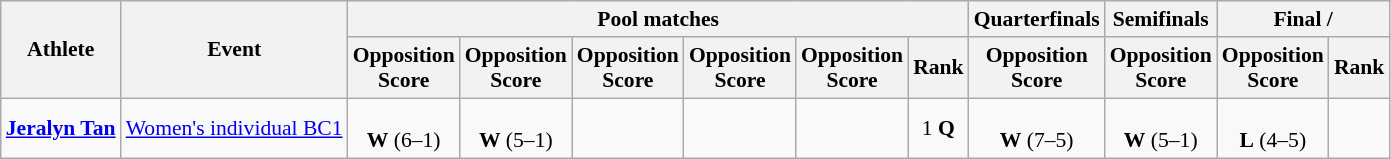<table class=wikitable style="font-size:90%">
<tr>
<th rowspan="2">Athlete</th>
<th rowspan="2">Event</th>
<th colspan="6">Pool matches</th>
<th>Quarterfinals</th>
<th>Semifinals</th>
<th colspan=2>Final / </th>
</tr>
<tr>
<th>Opposition<br>Score</th>
<th>Opposition<br>Score</th>
<th>Opposition<br>Score</th>
<th>Opposition<br>Score</th>
<th>Opposition<br>Score</th>
<th>Rank</th>
<th>Opposition<br>Score</th>
<th>Opposition<br>Score</th>
<th>Opposition<br>Score</th>
<th>Rank</th>
</tr>
<tr align=center>
<td align=left><strong><a href='#'>Jeralyn Tan</a></strong></td>
<td align=left><a href='#'>Women's individual BC1</a></td>
<td><br><strong>W</strong> (6–1)</td>
<td><br><strong>W</strong> (5–1)</td>
<td></td>
<td></td>
<td></td>
<td>1 <strong>Q</strong></td>
<td><br><strong>W</strong> (7–5)</td>
<td><br><strong>W</strong> (5–1)</td>
<td><br><strong>L</strong> (4–5)</td>
<td></td>
</tr>
</table>
